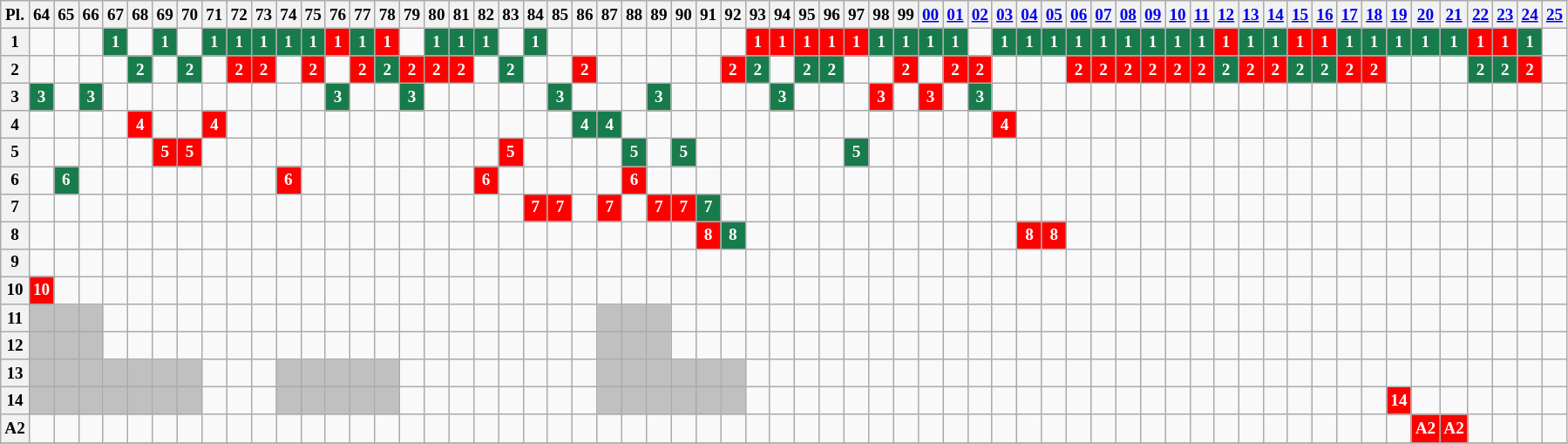<table class="wikitable" style="text-align: center; font-size:80%">
<tr>
<th>Pl.</th>
<th><strong>64</strong></th>
<th><strong>65</strong></th>
<th><strong>66</strong></th>
<th><strong>67</strong></th>
<th><strong>68</strong></th>
<th><strong>69</strong></th>
<th><strong>70</strong></th>
<th><strong>71</strong></th>
<th><strong>72</strong></th>
<th><strong>73</strong></th>
<th><strong>74</strong></th>
<th><strong>75</strong></th>
<th><strong>76</strong></th>
<th><strong>77</strong></th>
<th><strong>78</strong></th>
<th><strong>79</strong></th>
<th><strong>80</strong></th>
<th><strong>81</strong></th>
<th><strong>82</strong></th>
<th><strong>83</strong></th>
<th><strong>84</strong></th>
<th><strong>85</strong></th>
<th><strong>86</strong></th>
<th><strong>87</strong></th>
<th><strong>88</strong></th>
<th><strong>89</strong></th>
<th><strong>90</strong></th>
<th><strong>91</strong></th>
<th><strong>92</strong></th>
<th><strong>93</strong></th>
<th><strong>94</strong></th>
<th><strong>95</strong></th>
<th><strong>96</strong></th>
<th><strong>97</strong></th>
<th><strong>98</strong></th>
<th><strong>99</strong></th>
<th><strong><a href='#'>00</a></strong></th>
<th><strong><a href='#'>01</a></strong></th>
<th><strong><a href='#'>02</a></strong></th>
<th><strong><a href='#'>03</a></strong></th>
<th><strong><a href='#'>04</a></strong></th>
<th><strong><a href='#'>05</a></strong></th>
<th><strong><a href='#'>06</a></strong></th>
<th><strong><a href='#'>07</a></strong></th>
<th><strong><a href='#'>08</a></strong></th>
<th><strong><a href='#'>09</a></strong></th>
<th><strong><a href='#'>10</a></strong></th>
<th><strong><a href='#'>11</a></strong></th>
<th><strong><a href='#'>12</a></strong></th>
<th><strong><a href='#'>13</a></strong></th>
<th><strong><a href='#'>14</a></strong></th>
<th><strong><a href='#'>15</a></strong></th>
<th><strong><a href='#'>16</a></strong></th>
<th><strong><a href='#'>17</a></strong></th>
<th><strong><a href='#'>18</a></strong></th>
<th><strong><a href='#'>19</a></strong></th>
<th><strong><a href='#'>20</a></strong></th>
<th><strong><a href='#'>21</a></strong></th>
<th><strong><a href='#'>22</a></strong></th>
<th><strong><a href='#'>23</a></strong></th>
<th><strong><a href='#'>24</a></strong></th>
<th><strong><a href='#'>25</a></strong></th>
</tr>
<tr>
<th>1</th>
<td></td>
<td></td>
<td></td>
<td style="background-color:#187B4C;color:white;"><strong>1</strong></td>
<td></td>
<td style="background-color:#187B4C;color:white;"><strong>1</strong></td>
<td></td>
<td style="background-color:#187B4C;color:white;"><strong>1</strong></td>
<td style="background-color:#187B4C;color:white;"><strong>1</strong></td>
<td style="background-color:#187B4C;color:white;"><strong>1</strong></td>
<td style="background-color:#187B4C;color:white;"><strong>1</strong></td>
<td style="background-color:#187B4C;color:white;"><strong>1</strong></td>
<td style="background-color:#ff0000;color:white;"><strong>1</strong></td>
<td style="background-color:#187B4C;color:white;"><strong>1</strong></td>
<td style="background-color:#ff0000;color:white;"><strong>1</strong></td>
<td></td>
<td style="background-color:#187B4C;color:white;"><strong>1</strong></td>
<td style="background-color:#187B4C;color:white;"><strong>1</strong></td>
<td style="background-color:#187B4C;color:white;"><strong>1</strong></td>
<td></td>
<td style="background-color:#187B4C;color:white;"><strong>1</strong></td>
<td></td>
<td></td>
<td></td>
<td></td>
<td></td>
<td></td>
<td></td>
<td></td>
<td style="background-color:#ff0000;color:white;"><strong>1</strong></td>
<td style="background-color:#ff0000;color:white;"><strong>1</strong></td>
<td style="background-color:#ff0000;color:white;"><strong>1</strong></td>
<td style="background-color:#ff0000;color:white;"><strong>1</strong></td>
<td style="background-color:#ff0000;color:white;"><strong>1</strong></td>
<td style="background-color:#187B4C;color:white;"><strong>1</strong></td>
<td style="background-color:#187B4C;color:white;"><strong>1</strong></td>
<td style="background-color:#187B4C;color:white;"><strong>1</strong></td>
<td style="background-color:#187B4C;color:white;"><strong>1</strong></td>
<td></td>
<td style="background-color:#187B4C;color:white;"><strong>1</strong></td>
<td style="background-color:#187B4C;color:white;"><strong>1</strong></td>
<td style="background-color:#187B4C;color:white;"><strong>1</strong></td>
<td style="background-color:#187B4C;color:white;"><strong>1</strong></td>
<td style="background-color:#187B4C;color:white;"><strong>1</strong></td>
<td style="background-color:#187B4C;color:white;"><strong>1</strong></td>
<td style="background-color:#187B4C;color:white;"><strong>1</strong></td>
<td style="background-color:#187B4C;color:white;"><strong>1</strong></td>
<td style="background-color:#187B4C;color:white;"><strong>1</strong></td>
<td style="background-color:#ff0000;color:white;"><strong>1</strong></td>
<td style="background-color:#187B4C;color:white;"><strong>1</strong></td>
<td style="background-color:#187B4C;color:white;"><strong>1</strong></td>
<td style="background-color:#ff0000;color:white;"><strong>1</strong></td>
<td style="background-color:#ff0000;color:white;"><strong>1</strong></td>
<td style="background-color:#187B4C;color:white;"><strong>1</strong></td>
<td style="background-color:#187B4C;color:white;"><strong>1</strong></td>
<td style="background-color:#187B4C;color:white;"><strong>1</strong></td>
<td style="background-color:#187B4C;color:white;"><strong>1</strong></td>
<td style="background-color:#187B4C;color:white;"><strong>1</strong></td>
<td style="background-color:#ff0000;color:white;"><strong>1</strong></td>
<td style="background-color:#ff0000;color:white;"><strong>1</strong></td>
<td style="background-color:#187B4C;color:white;"><strong>1</strong></td>
<td></td>
</tr>
<tr>
<th>2</th>
<td></td>
<td></td>
<td></td>
<td></td>
<td style="background-color:#187B4C;color:white;"><strong>2</strong></td>
<td></td>
<td style="background-color:#187B4C;color:white;"><strong>2</strong></td>
<td></td>
<td style="background-color:#ff0000;color:white;"><strong>2</strong></td>
<td style="background-color:#ff0000;color:white;"><strong>2</strong></td>
<td></td>
<td style="background-color:#ff0000;color:white;"><strong>2</strong></td>
<td></td>
<td style="background-color:#ff0000;color:white;"><strong>2</strong></td>
<td style="background-color:#187B4C;color:white;"><strong>2</strong></td>
<td style="background-color:#ff0000;color:white;"><strong>2</strong></td>
<td style="background-color:#ff0000;color:white;"><strong>2</strong></td>
<td style="background-color:#ff0000;color:white;"><strong>2</strong></td>
<td></td>
<td style="background-color:#187B4C;color:white;"><strong>2</strong></td>
<td></td>
<td></td>
<td style="background-color:#ff0000;color:white;"><strong>2</strong></td>
<td></td>
<td></td>
<td></td>
<td></td>
<td></td>
<td style="background-color:#ff0000;color:white;"><strong>2</strong></td>
<td style="background-color:#187B4C;color:white;"><strong>2</strong></td>
<td></td>
<td style="background-color:#187B4C;color:white;"><strong>2</strong></td>
<td style="background-color:#187B4C;color:white;"><strong>2</strong></td>
<td></td>
<td></td>
<td style="background-color:#ff0000;color:white;"><strong>2</strong></td>
<td></td>
<td style="background-color:#ff0000;color:white;"><strong>2</strong></td>
<td style="background-color:#ff0000;color:white;"><strong>2</strong></td>
<td></td>
<td></td>
<td></td>
<td style="background-color:#ff0000;color:white;"><strong>2</strong></td>
<td style="background-color:#ff0000;color:white;"><strong>2</strong></td>
<td style="background-color:#ff0000;color:white;"><strong>2</strong></td>
<td style="background-color:#ff0000;color:white;"><strong>2</strong></td>
<td style="background-color:#ff0000;color:white;"><strong>2</strong></td>
<td style="background-color:#ff0000;color:white;"><strong>2</strong></td>
<td style="background-color:#187B4C;color:white;"><strong>2</strong></td>
<td style="background-color:#ff0000;color:white;"><strong>2</strong></td>
<td style="background-color:#ff0000;color:white;"><strong>2</strong></td>
<td style="background-color:#187B4C;color:white;"><strong>2</strong></td>
<td style="background-color:#187B4C;color:white;"><strong>2</strong></td>
<td style="background-color:#ff0000;color:white;"><strong>2</strong></td>
<td style="background-color:#ff0000;color:white;"><strong>2</strong></td>
<td></td>
<td></td>
<td></td>
<td style="background-color:#187B4C;color:white;"><strong>2</strong></td>
<td style="background-color:#187B4C;color:white;"><strong>2</strong></td>
<td style="background-color:#ff0000;color:white;"><strong>2</strong></td>
<td></td>
</tr>
<tr>
<th>3</th>
<td style="background-color:#187B4C;color:white;"><strong>3</strong></td>
<td></td>
<td style="background-color:#187B4C;color:white;"><strong>3</strong></td>
<td></td>
<td></td>
<td></td>
<td></td>
<td></td>
<td></td>
<td></td>
<td></td>
<td></td>
<td style="background-color:#187B4C;color:white;"><strong>3</strong></td>
<td></td>
<td></td>
<td style="background-color:#187B4C;color:white;"><strong>3</strong></td>
<td></td>
<td></td>
<td></td>
<td></td>
<td></td>
<td style="background-color:#187B4C;color:white;"><strong>3</strong></td>
<td></td>
<td></td>
<td></td>
<td style="background-color:#187B4C;color:white;"><strong>3</strong></td>
<td></td>
<td></td>
<td></td>
<td></td>
<td style="background-color:#187B4C;color:white;"><strong>3</strong></td>
<td></td>
<td></td>
<td></td>
<td style="background-color:#ff0000;color:white;"><strong>3</strong></td>
<td></td>
<td style="background-color:#ff0000;color:white;"><strong>3</strong></td>
<td></td>
<td style="background-color:#187B4C;color:white;"><strong>3</strong></td>
<td></td>
<td></td>
<td></td>
<td></td>
<td></td>
<td></td>
<td></td>
<td></td>
<td></td>
<td></td>
<td></td>
<td></td>
<td></td>
<td></td>
<td></td>
<td></td>
<td></td>
<td></td>
<td></td>
<td></td>
<td></td>
<td></td>
<td></td>
</tr>
<tr>
<th>4</th>
<td></td>
<td></td>
<td></td>
<td></td>
<td style="background-color:#ff0000;color:white;"><strong>4</strong></td>
<td></td>
<td></td>
<td style="background-color:#ff0000;color:white;"><strong>4</strong></td>
<td></td>
<td></td>
<td></td>
<td></td>
<td></td>
<td></td>
<td></td>
<td></td>
<td></td>
<td></td>
<td></td>
<td></td>
<td></td>
<td></td>
<td style="background-color:#187B4C;color:white;"><strong>4</strong></td>
<td style="background-color:#187B4C;color:white;"><strong>4</strong></td>
<td></td>
<td></td>
<td></td>
<td></td>
<td></td>
<td></td>
<td></td>
<td></td>
<td></td>
<td></td>
<td></td>
<td></td>
<td></td>
<td></td>
<td></td>
<td style="background-color:#ff0000;color:white;"><strong>4</strong></td>
<td></td>
<td></td>
<td></td>
<td></td>
<td></td>
<td></td>
<td></td>
<td></td>
<td></td>
<td></td>
<td></td>
<td></td>
<td></td>
<td></td>
<td></td>
<td></td>
<td></td>
<td></td>
<td></td>
<td></td>
<td></td>
<td></td>
</tr>
<tr>
<th>5</th>
<td></td>
<td></td>
<td></td>
<td></td>
<td></td>
<td style="background-color:#ff0000;color:white;"><strong>5</strong></td>
<td style="background-color:#ff0000;color:white;"><strong>5</strong></td>
<td></td>
<td></td>
<td></td>
<td></td>
<td></td>
<td></td>
<td></td>
<td></td>
<td></td>
<td></td>
<td></td>
<td></td>
<td style="background-color:#ff0000;color:white;"><strong>5</strong></td>
<td></td>
<td></td>
<td></td>
<td></td>
<td style="background-color:#187B4C;color:white;"><strong>5</strong></td>
<td></td>
<td style="background-color:#187B4C;color:white;"><strong>5</strong></td>
<td></td>
<td></td>
<td></td>
<td></td>
<td></td>
<td></td>
<td style="background-color:#187B4C;color:white;"><strong>5</strong></td>
<td></td>
<td></td>
<td></td>
<td></td>
<td></td>
<td></td>
<td></td>
<td></td>
<td></td>
<td></td>
<td></td>
<td></td>
<td></td>
<td></td>
<td></td>
<td></td>
<td></td>
<td></td>
<td></td>
<td></td>
<td></td>
<td></td>
<td></td>
<td></td>
<td></td>
<td></td>
<td></td>
<td></td>
</tr>
<tr>
<th>6</th>
<td></td>
<td style="background-color:#187B4C;color:white;"><strong>6</strong></td>
<td></td>
<td></td>
<td></td>
<td></td>
<td></td>
<td></td>
<td></td>
<td></td>
<td style="background-color:#ff0000;color:white;"><strong>6</strong></td>
<td></td>
<td></td>
<td></td>
<td></td>
<td></td>
<td></td>
<td></td>
<td style="background-color:#ff0000;color:white;"><strong>6</strong></td>
<td></td>
<td></td>
<td></td>
<td></td>
<td></td>
<td style="background-color:#ff0000;color:white;"><strong>6</strong></td>
<td></td>
<td></td>
<td></td>
<td></td>
<td></td>
<td></td>
<td></td>
<td></td>
<td></td>
<td></td>
<td></td>
<td></td>
<td></td>
<td></td>
<td></td>
<td></td>
<td></td>
<td></td>
<td></td>
<td></td>
<td></td>
<td></td>
<td></td>
<td></td>
<td></td>
<td></td>
<td></td>
<td></td>
<td></td>
<td></td>
<td></td>
<td></td>
<td></td>
<td></td>
<td></td>
<td></td>
<td></td>
</tr>
<tr>
<th>7</th>
<td></td>
<td></td>
<td></td>
<td></td>
<td></td>
<td></td>
<td></td>
<td></td>
<td></td>
<td></td>
<td></td>
<td></td>
<td></td>
<td></td>
<td></td>
<td></td>
<td></td>
<td></td>
<td></td>
<td></td>
<td style="background-color:#ff0000;color:white;"><strong>7</strong></td>
<td style="background-color:#ff0000;color:white;"><strong>7</strong></td>
<td></td>
<td style="background-color:#ff0000;color:white;"><strong>7</strong></td>
<td></td>
<td style="background-color:#ff0000;color:white;"><strong>7</strong></td>
<td style="background-color:#ff0000;color:white;"><strong>7</strong></td>
<td style="background-color:#187B4C;color:white;"><strong>7</strong></td>
<td></td>
<td></td>
<td></td>
<td></td>
<td></td>
<td></td>
<td></td>
<td></td>
<td></td>
<td></td>
<td></td>
<td></td>
<td></td>
<td></td>
<td></td>
<td></td>
<td></td>
<td></td>
<td></td>
<td></td>
<td></td>
<td></td>
<td></td>
<td></td>
<td></td>
<td></td>
<td></td>
<td></td>
<td></td>
<td></td>
<td></td>
<td></td>
<td></td>
<td></td>
</tr>
<tr>
<th>8</th>
<td></td>
<td></td>
<td></td>
<td></td>
<td></td>
<td></td>
<td></td>
<td></td>
<td></td>
<td></td>
<td></td>
<td></td>
<td></td>
<td></td>
<td></td>
<td></td>
<td></td>
<td></td>
<td></td>
<td></td>
<td></td>
<td></td>
<td></td>
<td></td>
<td></td>
<td></td>
<td></td>
<td style="background-color:#ff0000;color:white;"><strong>8</strong></td>
<td style="background-color:#187B4C;color:white;"><strong>8</strong></td>
<td></td>
<td></td>
<td></td>
<td></td>
<td></td>
<td></td>
<td></td>
<td></td>
<td></td>
<td></td>
<td></td>
<td style="background-color:#ff0000;color:white;"><strong>8</strong></td>
<td style="background-color:#ff0000;color:white;"><strong>8</strong></td>
<td></td>
<td></td>
<td></td>
<td></td>
<td></td>
<td></td>
<td></td>
<td></td>
<td></td>
<td></td>
<td></td>
<td></td>
<td></td>
<td></td>
<td></td>
<td></td>
<td></td>
<td></td>
<td></td>
<td></td>
</tr>
<tr>
<th>9</th>
<td></td>
<td></td>
<td></td>
<td></td>
<td></td>
<td></td>
<td></td>
<td></td>
<td></td>
<td></td>
<td></td>
<td></td>
<td></td>
<td></td>
<td></td>
<td></td>
<td></td>
<td></td>
<td></td>
<td></td>
<td></td>
<td></td>
<td></td>
<td></td>
<td></td>
<td></td>
<td></td>
<td></td>
<td></td>
<td></td>
<td></td>
<td></td>
<td></td>
<td></td>
<td></td>
<td></td>
<td></td>
<td></td>
<td></td>
<td></td>
<td></td>
<td></td>
<td></td>
<td></td>
<td></td>
<td></td>
<td></td>
<td></td>
<td></td>
<td></td>
<td></td>
<td></td>
<td></td>
<td></td>
<td></td>
<td></td>
<td></td>
<td></td>
<td></td>
<td></td>
<td></td>
<td></td>
</tr>
<tr>
<th>10</th>
<td style="background-color:#ff0000;color:white;"><strong>10</strong></td>
<td></td>
<td></td>
<td></td>
<td></td>
<td></td>
<td></td>
<td></td>
<td></td>
<td></td>
<td></td>
<td></td>
<td></td>
<td></td>
<td></td>
<td></td>
<td></td>
<td></td>
<td></td>
<td></td>
<td></td>
<td></td>
<td></td>
<td></td>
<td></td>
<td></td>
<td></td>
<td></td>
<td></td>
<td></td>
<td></td>
<td></td>
<td></td>
<td></td>
<td></td>
<td></td>
<td></td>
<td></td>
<td></td>
<td></td>
<td></td>
<td></td>
<td></td>
<td></td>
<td></td>
<td></td>
<td></td>
<td></td>
<td></td>
<td></td>
<td></td>
<td></td>
<td></td>
<td></td>
<td></td>
<td></td>
<td></td>
<td></td>
<td></td>
<td></td>
<td></td>
<td></td>
</tr>
<tr>
<th>11</th>
<td style="background:#c0c0c0"></td>
<td style="background:#c0c0c0"></td>
<td style="background:#c0c0c0"></td>
<td></td>
<td></td>
<td></td>
<td></td>
<td></td>
<td></td>
<td></td>
<td></td>
<td></td>
<td></td>
<td></td>
<td></td>
<td></td>
<td></td>
<td></td>
<td></td>
<td></td>
<td></td>
<td></td>
<td></td>
<td style="background:#c0c0c0"></td>
<td style="background:#c0c0c0"></td>
<td style="background:#c0c0c0"></td>
<td></td>
<td></td>
<td></td>
<td></td>
<td></td>
<td></td>
<td></td>
<td></td>
<td></td>
<td></td>
<td></td>
<td></td>
<td></td>
<td></td>
<td></td>
<td></td>
<td></td>
<td></td>
<td></td>
<td></td>
<td></td>
<td></td>
<td></td>
<td></td>
<td></td>
<td></td>
<td></td>
<td></td>
<td></td>
<td></td>
<td></td>
<td></td>
<td></td>
<td></td>
<td></td>
<td></td>
</tr>
<tr>
<th>12</th>
<td style="background:#c0c0c0"></td>
<td style="background:#c0c0c0"></td>
<td style="background:#c0c0c0"></td>
<td></td>
<td></td>
<td></td>
<td></td>
<td></td>
<td></td>
<td></td>
<td></td>
<td></td>
<td></td>
<td></td>
<td></td>
<td></td>
<td></td>
<td></td>
<td></td>
<td></td>
<td></td>
<td></td>
<td></td>
<td style="background:#c0c0c0"></td>
<td style="background:#c0c0c0"></td>
<td style="background:#c0c0c0"></td>
<td></td>
<td></td>
<td></td>
<td></td>
<td></td>
<td></td>
<td></td>
<td></td>
<td></td>
<td></td>
<td></td>
<td></td>
<td></td>
<td></td>
<td></td>
<td></td>
<td></td>
<td></td>
<td></td>
<td></td>
<td></td>
<td></td>
<td></td>
<td></td>
<td></td>
<td></td>
<td></td>
<td></td>
<td></td>
<td></td>
<td></td>
<td></td>
<td></td>
<td></td>
<td></td>
<td></td>
</tr>
<tr>
<th>13</th>
<td style="background:#c0c0c0"></td>
<td style="background:#c0c0c0"></td>
<td style="background:#c0c0c0"></td>
<td style="background:#c0c0c0"></td>
<td style="background:#c0c0c0"></td>
<td style="background:#c0c0c0"></td>
<td style="background:#c0c0c0"></td>
<td></td>
<td></td>
<td></td>
<td style="background:#c0c0c0"></td>
<td style="background:#c0c0c0"></td>
<td style="background:#c0c0c0"></td>
<td style="background:#c0c0c0"></td>
<td style="background:#c0c0c0"></td>
<td></td>
<td></td>
<td></td>
<td></td>
<td></td>
<td></td>
<td></td>
<td></td>
<td style="background:#c0c0c0"></td>
<td style="background:#c0c0c0"></td>
<td style="background:#c0c0c0"></td>
<td style="background:#c0c0c0"></td>
<td style="background:#c0c0c0"></td>
<td style="background:#c0c0c0"></td>
<td></td>
<td></td>
<td></td>
<td></td>
<td></td>
<td></td>
<td></td>
<td></td>
<td></td>
<td></td>
<td></td>
<td></td>
<td></td>
<td></td>
<td></td>
<td></td>
<td></td>
<td></td>
<td></td>
<td></td>
<td></td>
<td></td>
<td></td>
<td></td>
<td></td>
<td></td>
<td></td>
<td></td>
<td></td>
<td></td>
<td></td>
<td></td>
<td></td>
</tr>
<tr>
<th>14</th>
<td style="background:#c0c0c0"></td>
<td style="background:#c0c0c0"></td>
<td style="background:#c0c0c0"></td>
<td style="background:#c0c0c0"></td>
<td style="background:#c0c0c0"></td>
<td style="background:#c0c0c0"></td>
<td style="background:#c0c0c0"></td>
<td></td>
<td></td>
<td></td>
<td style="background:#c0c0c0"></td>
<td style="background:#c0c0c0"></td>
<td style="background:#c0c0c0"></td>
<td style="background:#c0c0c0"></td>
<td style="background:#c0c0c0"></td>
<td></td>
<td></td>
<td></td>
<td></td>
<td></td>
<td></td>
<td></td>
<td></td>
<td style="background:#c0c0c0"></td>
<td style="background:#c0c0c0"></td>
<td style="background:#c0c0c0"></td>
<td style="background:#c0c0c0"></td>
<td style="background:#c0c0c0"></td>
<td style="background:#c0c0c0"></td>
<td></td>
<td></td>
<td></td>
<td></td>
<td></td>
<td></td>
<td></td>
<td></td>
<td></td>
<td></td>
<td></td>
<td></td>
<td></td>
<td></td>
<td></td>
<td></td>
<td></td>
<td></td>
<td></td>
<td></td>
<td></td>
<td></td>
<td></td>
<td></td>
<td></td>
<td></td>
<td style="background-color:#ff0000;color:white;"><strong>14</strong></td>
<td></td>
<td></td>
<td></td>
<td></td>
<td></td>
<td></td>
</tr>
<tr>
<th>A2</th>
<td></td>
<td></td>
<td></td>
<td></td>
<td></td>
<td></td>
<td></td>
<td></td>
<td></td>
<td></td>
<td></td>
<td></td>
<td></td>
<td></td>
<td></td>
<td></td>
<td></td>
<td></td>
<td></td>
<td></td>
<td></td>
<td></td>
<td></td>
<td></td>
<td></td>
<td></td>
<td></td>
<td></td>
<td></td>
<td></td>
<td></td>
<td></td>
<td></td>
<td></td>
<td></td>
<td></td>
<td></td>
<td></td>
<td></td>
<td></td>
<td></td>
<td></td>
<td></td>
<td></td>
<td></td>
<td></td>
<td></td>
<td></td>
<td></td>
<td></td>
<td></td>
<td></td>
<td></td>
<td></td>
<td></td>
<td></td>
<td style="background-color:#ff0000;color:white;"><strong>A2</strong></td>
<td style="background-color:#ff0000;color:white;"><strong>A2</strong></td>
<td></td>
<td></td>
<td></td>
<td></td>
</tr>
<tr>
</tr>
</table>
